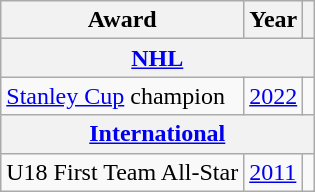<table class="wikitable">
<tr>
<th>Award</th>
<th>Year</th>
<th></th>
</tr>
<tr>
<th colspan="3"><a href='#'>NHL</a></th>
</tr>
<tr>
<td><a href='#'>Stanley Cup</a> champion</td>
<td><a href='#'>2022</a></td>
<td></td>
</tr>
<tr>
<th colspan="3"><a href='#'>International</a></th>
</tr>
<tr>
<td>U18 First Team All-Star</td>
<td><a href='#'>2011</a></td>
<td></td>
</tr>
</table>
